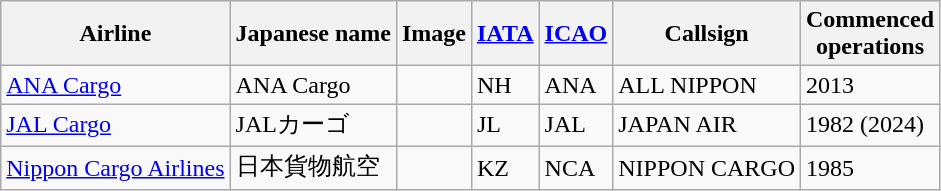<table class="wikitable sortable">
<tr valign="middle">
<th>Airline</th>
<th>Japanese name</th>
<th>Image</th>
<th><a href='#'>IATA</a></th>
<th><a href='#'>ICAO</a></th>
<th>Callsign</th>
<th>Commenced<br>operations</th>
</tr>
<tr>
<td><a href='#'>ANA Cargo</a></td>
<td>ANA Cargo</td>
<td></td>
<td>NH</td>
<td>ANA</td>
<td>ALL NIPPON</td>
<td>2013</td>
</tr>
<tr>
<td><a href='#'>JAL Cargo</a></td>
<td>JALカーゴ</td>
<td></td>
<td>JL</td>
<td>JAL</td>
<td>JAPAN AIR</td>
<td>1982 (2024)</td>
</tr>
<tr>
<td><a href='#'>Nippon Cargo Airlines</a></td>
<td>日本貨物航空</td>
<td></td>
<td>KZ</td>
<td>NCA</td>
<td>NIPPON CARGO</td>
<td>1985</td>
</tr>
</table>
